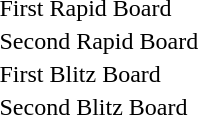<table>
<tr>
<td>First Rapid Board</td>
<td></td>
<td></td>
<td></td>
</tr>
<tr>
<td>Second Rapid Board</td>
<td></td>
<td></td>
<td></td>
</tr>
<tr>
<td>First Blitz Board</td>
<td></td>
<td></td>
<td></td>
</tr>
<tr>
<td>Second Blitz Board</td>
<td></td>
<td></td>
<td></td>
</tr>
</table>
